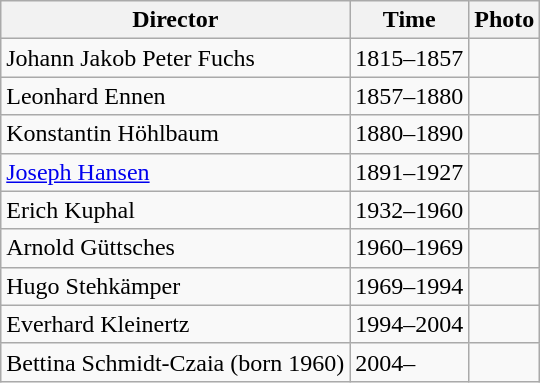<table class="wikitable">
<tr>
<th>Director</th>
<th>Time</th>
<th>Photo</th>
</tr>
<tr>
<td>Johann Jakob Peter Fuchs</td>
<td>1815–1857</td>
<td></td>
</tr>
<tr>
<td>Leonhard Ennen</td>
<td>1857–1880</td>
<td></td>
</tr>
<tr>
<td>Konstantin Höhlbaum</td>
<td>1880–1890</td>
<td></td>
</tr>
<tr>
<td><a href='#'>Joseph Hansen</a></td>
<td>1891–1927</td>
<td></td>
</tr>
<tr>
<td>Erich Kuphal</td>
<td>1932–1960</td>
<td></td>
</tr>
<tr>
<td>Arnold Güttsches</td>
<td>1960–1969</td>
<td></td>
</tr>
<tr>
<td>Hugo Stehkämper</td>
<td>1969–1994</td>
<td></td>
</tr>
<tr>
<td>Everhard Kleinertz</td>
<td>1994–2004</td>
<td></td>
</tr>
<tr>
<td>Bettina Schmidt-Czaia (born 1960)</td>
<td>2004–</td>
<td></td>
</tr>
</table>
